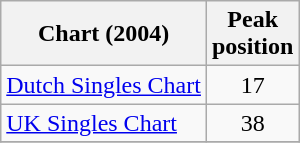<table class="wikitable">
<tr>
<th align="left">Chart (2004)</th>
<th align="left">Peak<br>position</th>
</tr>
<tr>
<td align="left"><a href='#'>Dutch Singles Chart</a></td>
<td align="center">17</td>
</tr>
<tr>
<td align="left"><a href='#'>UK Singles Chart</a></td>
<td align="center">38</td>
</tr>
<tr>
</tr>
</table>
